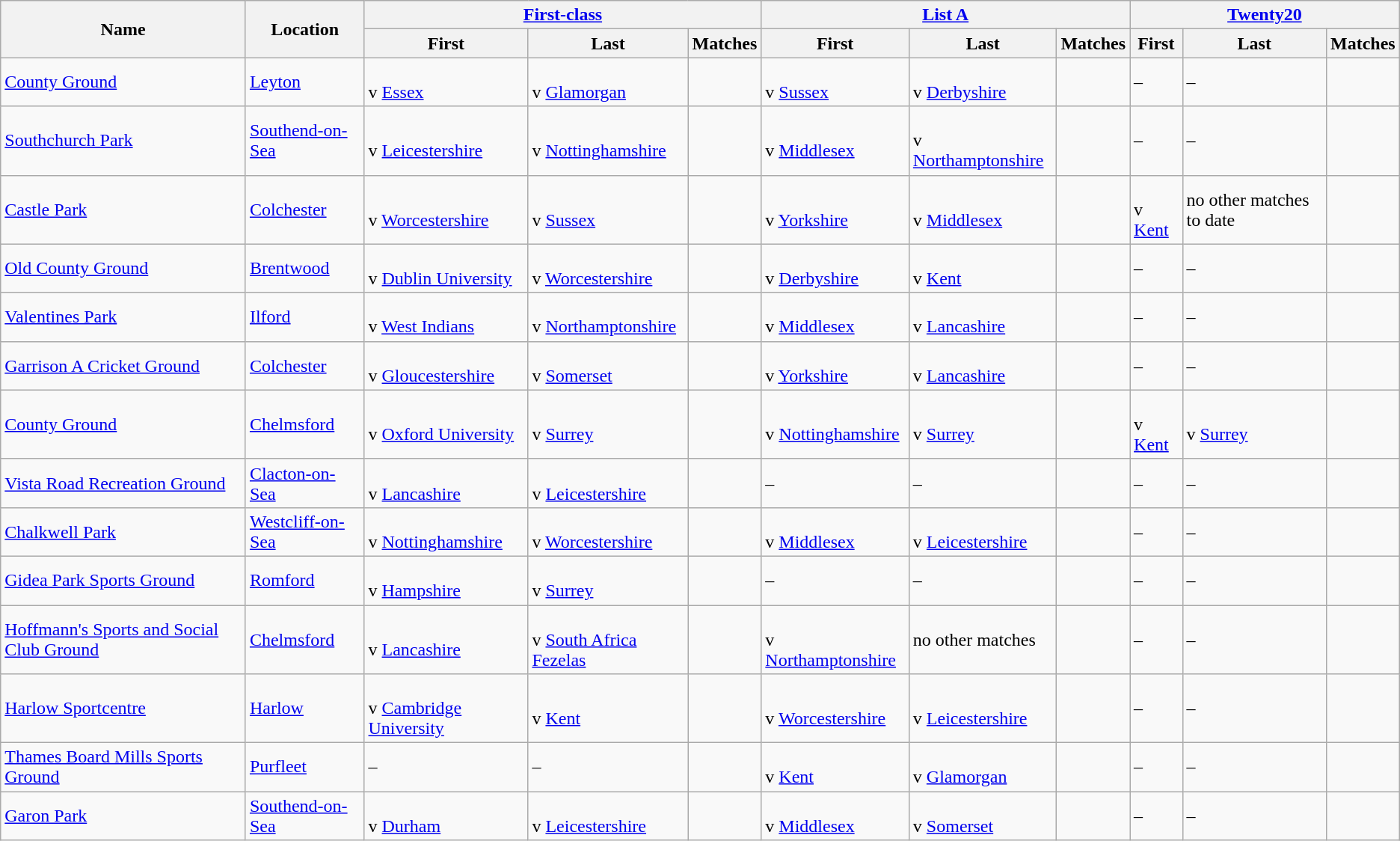<table class="wikitable sortable">
<tr>
<th rowspan="2">Name</th>
<th rowspan="2">Location</th>
<th colspan="3"><a href='#'>First-class</a></th>
<th colspan="3"><a href='#'>List A</a></th>
<th colspan="3"><a href='#'>Twenty20</a></th>
</tr>
<tr class="unsortable">
<th>First</th>
<th>Last</th>
<th>Matches</th>
<th>First</th>
<th>Last</th>
<th>Matches</th>
<th>First</th>
<th>Last</th>
<th>Matches</th>
</tr>
<tr>
<td><a href='#'>County Ground</a></td>
<td><a href='#'>Leyton</a></td>
<td><br>v <a href='#'>Essex</a></td>
<td><br>v <a href='#'>Glamorgan</a></td>
<td></td>
<td><br>v <a href='#'>Sussex</a></td>
<td><br>v <a href='#'>Derbyshire</a></td>
<td></td>
<td>–</td>
<td>–</td>
<td></td>
</tr>
<tr>
<td><a href='#'>Southchurch Park</a></td>
<td><a href='#'>Southend-on-Sea</a></td>
<td><br>v <a href='#'>Leicestershire</a></td>
<td><br>v <a href='#'>Nottinghamshire</a></td>
<td></td>
<td><br>v <a href='#'>Middlesex</a></td>
<td><br>v <a href='#'>Northamptonshire</a></td>
<td></td>
<td>–</td>
<td>–</td>
<td></td>
</tr>
<tr>
<td><a href='#'>Castle Park</a></td>
<td><a href='#'>Colchester</a></td>
<td><br>v <a href='#'>Worcestershire</a></td>
<td><br>v <a href='#'>Sussex</a></td>
<td></td>
<td><br>v <a href='#'>Yorkshire</a></td>
<td><br>v <a href='#'>Middlesex</a></td>
<td></td>
<td><br>v <a href='#'>Kent</a></td>
<td>no other matches to date</td>
<td></td>
</tr>
<tr>
<td><a href='#'>Old County Ground</a></td>
<td><a href='#'>Brentwood</a></td>
<td><br>v <a href='#'>Dublin University</a></td>
<td><br>v <a href='#'>Worcestershire</a></td>
<td></td>
<td><br>v <a href='#'>Derbyshire</a></td>
<td><br>v <a href='#'>Kent</a></td>
<td></td>
<td>–</td>
<td>–</td>
<td></td>
</tr>
<tr>
<td><a href='#'>Valentines Park</a></td>
<td><a href='#'>Ilford</a></td>
<td><br>v <a href='#'>West Indians</a></td>
<td><br>v <a href='#'>Northamptonshire</a></td>
<td></td>
<td><br>v <a href='#'>Middlesex</a></td>
<td><br>v <a href='#'>Lancashire</a></td>
<td></td>
<td>–</td>
<td>–</td>
<td></td>
</tr>
<tr>
<td><a href='#'>Garrison A Cricket Ground</a></td>
<td><a href='#'>Colchester</a></td>
<td><br>v <a href='#'>Gloucestershire</a></td>
<td><br>v <a href='#'>Somerset</a></td>
<td></td>
<td><br>v <a href='#'>Yorkshire</a></td>
<td><br>v <a href='#'>Lancashire</a></td>
<td></td>
<td>–</td>
<td>–</td>
<td></td>
</tr>
<tr>
<td><a href='#'>County Ground</a></td>
<td><a href='#'>Chelmsford</a></td>
<td><br>v <a href='#'>Oxford University</a></td>
<td><br>v <a href='#'>Surrey</a></td>
<td></td>
<td><br>v <a href='#'>Nottinghamshire</a></td>
<td><br>v <a href='#'>Surrey</a></td>
<td></td>
<td><br>v <a href='#'>Kent</a></td>
<td><br>v <a href='#'>Surrey</a></td>
<td></td>
</tr>
<tr>
<td><a href='#'>Vista Road Recreation Ground</a></td>
<td><a href='#'>Clacton-on-Sea</a></td>
<td><br>v <a href='#'>Lancashire</a></td>
<td><br>v <a href='#'>Leicestershire</a></td>
<td></td>
<td>–</td>
<td>–</td>
<td></td>
<td>–</td>
<td>–</td>
<td></td>
</tr>
<tr>
<td><a href='#'>Chalkwell Park</a></td>
<td><a href='#'>Westcliff-on-Sea</a></td>
<td><br>v <a href='#'>Nottinghamshire</a></td>
<td><br>v <a href='#'>Worcestershire</a></td>
<td></td>
<td><br>v <a href='#'>Middlesex</a></td>
<td><br>v <a href='#'>Leicestershire</a></td>
<td></td>
<td>–</td>
<td>–</td>
<td></td>
</tr>
<tr>
<td><a href='#'>Gidea Park Sports Ground</a></td>
<td><a href='#'>Romford</a></td>
<td><br>v <a href='#'>Hampshire</a></td>
<td><br>v <a href='#'>Surrey</a></td>
<td></td>
<td>–</td>
<td>–</td>
<td></td>
<td>–</td>
<td>–</td>
<td></td>
</tr>
<tr>
<td><a href='#'>Hoffmann's Sports and Social Club Ground</a></td>
<td><a href='#'>Chelmsford</a></td>
<td><br>v <a href='#'>Lancashire</a></td>
<td><br>v <a href='#'>South Africa Fezelas</a></td>
<td></td>
<td><br>v <a href='#'>Northamptonshire</a></td>
<td>no other matches</td>
<td></td>
<td>–</td>
<td>–</td>
<td></td>
</tr>
<tr>
<td><a href='#'>Harlow Sportcentre</a></td>
<td><a href='#'>Harlow</a></td>
<td><br>v <a href='#'>Cambridge University</a></td>
<td><br>v <a href='#'>Kent</a></td>
<td></td>
<td><br>v <a href='#'>Worcestershire</a></td>
<td><br>v <a href='#'>Leicestershire</a></td>
<td></td>
<td>–</td>
<td>–</td>
<td></td>
</tr>
<tr>
<td><a href='#'>Thames Board Mills Sports Ground</a></td>
<td><a href='#'>Purfleet</a></td>
<td>–</td>
<td>–</td>
<td></td>
<td><br>v <a href='#'>Kent</a></td>
<td><br>v <a href='#'>Glamorgan</a></td>
<td></td>
<td>–</td>
<td>–</td>
<td></td>
</tr>
<tr>
<td><a href='#'>Garon Park</a></td>
<td><a href='#'>Southend-on-Sea</a></td>
<td><br>v <a href='#'>Durham</a></td>
<td><br>v <a href='#'>Leicestershire</a></td>
<td></td>
<td><br>v <a href='#'>Middlesex</a></td>
<td><br>v <a href='#'>Somerset</a></td>
<td></td>
<td>–</td>
<td>–</td>
<td></td>
</tr>
</table>
